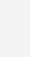<table cellpadding=10 border="0" align=center>
<tr>
<td bgcolor=#f4f4f4><br></td>
</tr>
</table>
